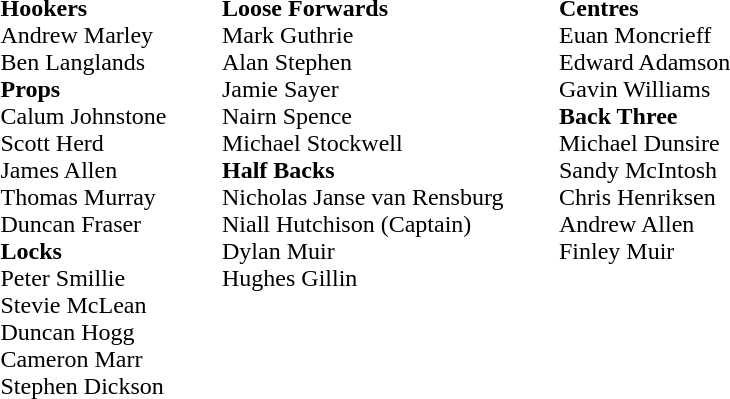<table class="toccolours" style="border-collapse: collapse;">
<tr>
<td style="vertical-align:top"><br><strong>Hookers</strong><br>
 Andrew Marley<br>
 Ben Langlands<br><strong>Props</strong><br>
 Calum Johnstone<br>
 Scott Herd<br>
 James Allen<br>
 Thomas Murray<br>
 Duncan Fraser<br><strong>Locks</strong><br>
 Peter Smillie <br>
 Stevie McLean<br>
 Duncan Hogg<br>
 Cameron Marr<br>
 Stephen Dickson</td>
<td width="33"> </td>
<td style="vertical-align:top"><br><strong>Loose Forwards</strong><br>
 Mark Guthrie<br>
 Alan Stephen<br>
 Jamie Sayer<br>
 Nairn Spence<br>
 Michael Stockwell<br><strong>Half Backs</strong> <br>
 Nicholas Janse van Rensburg<br>
 Niall Hutchison (Captain)<br>
 Dylan Muir <br>
 Hughes Gillin<br></td>
<td width="33"> </td>
<td style="vertical-align:top"><br><strong>Centres</strong><br>
 Euan Moncrieff<br>
 Edward Adamson<br>
 Gavin Williams<br><strong>Back Three</strong><br>
 Michael Dunsire<br>
 Sandy McIntosh<br>
 Chris Henriksen<br>
 Andrew Allen<br>
 Finley Muir<br></td>
</tr>
</table>
